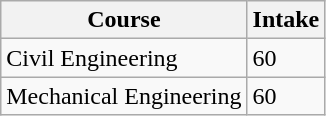<table class="wikitable">
<tr>
<th>Course</th>
<th>Intake</th>
</tr>
<tr>
<td>Civil Engineering</td>
<td>60</td>
</tr>
<tr>
<td>Mechanical Engineering</td>
<td>60</td>
</tr>
</table>
